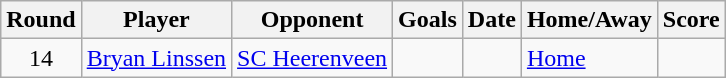<table class="wikitable" style="text-align: center;">
<tr>
<th>Round</th>
<th>Player</th>
<th>Opponent</th>
<th>Goals</th>
<th>Date</th>
<th>Home/Away</th>
<th>Score</th>
</tr>
<tr>
<td>14</td>
<td style="text-align:left;"> <a href='#'>Bryan Linssen</a></td>
<td style="text-align:left;"><a href='#'>SC Heerenveen</a></td>
<td>  </td>
<td></td>
<td style="text-align:left;"><a href='#'>Home</a></td>
<td></td>
</tr>
</table>
